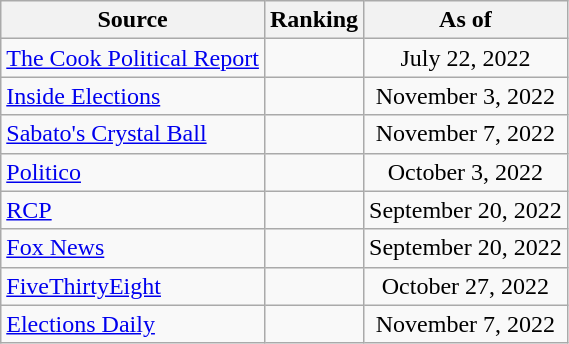<table class="wikitable" style="text-align:center">
<tr>
<th>Source</th>
<th>Ranking</th>
<th>As of</th>
</tr>
<tr>
<td align=left><a href='#'>The Cook Political Report</a></td>
<td></td>
<td>July 22, 2022</td>
</tr>
<tr>
<td align=left><a href='#'>Inside Elections</a></td>
<td></td>
<td>November 3, 2022</td>
</tr>
<tr>
<td align=left><a href='#'>Sabato's Crystal Ball</a></td>
<td></td>
<td>November 7, 2022</td>
</tr>
<tr>
<td align="left"><a href='#'>Politico</a></td>
<td></td>
<td>October 3, 2022</td>
</tr>
<tr>
<td align=left><a href='#'>RCP</a></td>
<td></td>
<td>September 20, 2022</td>
</tr>
<tr>
<td align=left><a href='#'>Fox News</a></td>
<td></td>
<td>September 20, 2022</td>
</tr>
<tr>
<td align="left"><a href='#'>FiveThirtyEight</a></td>
<td></td>
<td>October 27, 2022</td>
</tr>
<tr>
<td align="left"><a href='#'>Elections Daily</a></td>
<td></td>
<td>November 7, 2022</td>
</tr>
</table>
